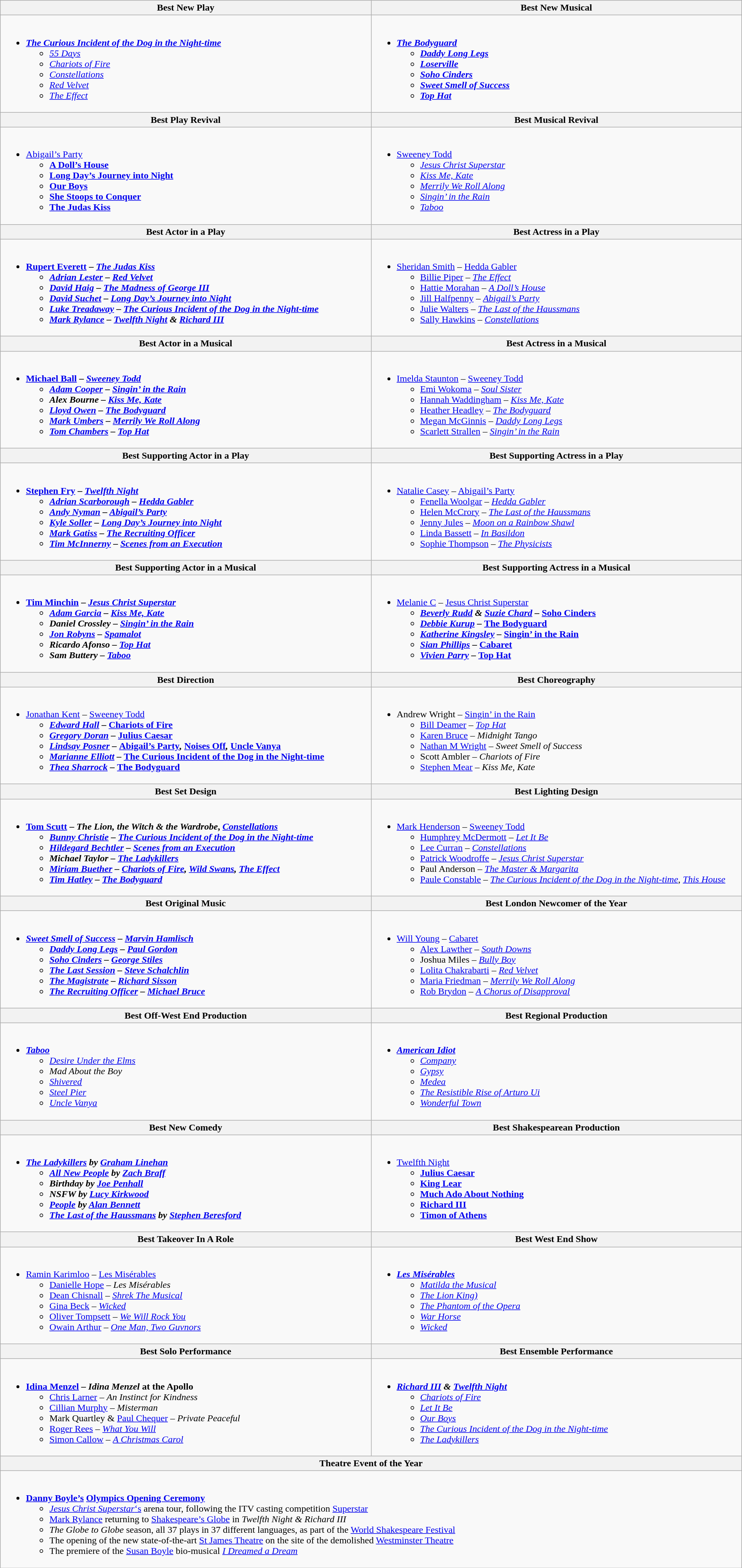<table class="wikitable" width="100%">
<tr>
<th width="50%">Best New Play</th>
<th width="50%">Best New Musical</th>
</tr>
<tr>
<td valign="top"><br><ul><li><strong><em><a href='#'>The Curious Incident of the Dog in the Night-time</a></em></strong><ul><li><em><a href='#'>55 Days</a></em></li><li><em><a href='#'>Chariots of Fire</a></em></li><li><em><a href='#'>Constellations</a></em></li><li><em><a href='#'>Red Velvet</a></em></li><li><em><a href='#'>The Effect</a></em></li></ul></li></ul></td>
<td valign="top"><br><ul><li><strong><em><a href='#'>The Bodyguard</a><em> <strong><ul><li></em><a href='#'>Daddy Long Legs</a><em></li><li></em><a href='#'>Loserville</a><em></li><li></em><a href='#'>Soho Cinders</a><em></li><li></em><a href='#'>Sweet Smell of Success</a><em></li><li></em><a href='#'>Top Hat</a><em></li></ul></li></ul></td>
</tr>
<tr>
<th width="50%">Best Play Revival</th>
<th width="50%">Best Musical Revival</th>
</tr>
<tr>
<td valign="top"><br><ul><li></em></strong><a href='#'>Abigail’s Party</a><strong><em><ul><li></em><a href='#'>A Doll’s House</a><em></li><li></em><a href='#'>Long Day’s Journey into Night</a><em></li><li></em><a href='#'>Our Boys</a><em></li><li></em><a href='#'>She Stoops to Conquer</a><em></li><li></em><a href='#'>The Judas Kiss</a><em></li></ul></li></ul></td>
<td valign="top"><br><ul><li></em></strong><a href='#'>Sweeney Todd</a></em> </strong><ul><li><em><a href='#'>Jesus Christ Superstar</a></em></li><li><em><a href='#'>Kiss Me, Kate</a></em></li><li><em><a href='#'>Merrily We Roll Along</a></em></li><li><em><a href='#'>Singin’ in the Rain</a></em></li><li><em><a href='#'>Taboo</a></em></li></ul></li></ul></td>
</tr>
<tr>
<th width="50%">Best Actor in a Play</th>
<th width="50%">Best Actress in a Play</th>
</tr>
<tr>
<td valign="top"><br><ul><li><strong><a href='#'>Rupert Everett</a> – <em><a href='#'>The Judas Kiss</a><strong><em><ul><li><a href='#'>Adrian Lester</a> – <a href='#'>Red Velvet</a></li><li><a href='#'>David Haig</a> – </em><a href='#'>The Madness of George III</a><em></li><li><a href='#'>David Suchet</a> – </em><a href='#'>Long Day’s Journey into Night</a><em></li><li><a href='#'>Luke Treadaway</a> – </em><a href='#'>The Curious Incident of the Dog in the Night-time</a><em></li><li><a href='#'>Mark Rylance</a> – </em><a href='#'>Twelfth Night</a> & <a href='#'>Richard III</a><em></li></ul></li></ul></td>
<td valign="top"><br><ul><li></strong><a href='#'>Sheridan Smith</a> – </em><a href='#'>Hedda Gabler</a></em></strong><ul><li><a href='#'>Billie Piper</a> – <em><a href='#'>The Effect</a></em></li><li><a href='#'>Hattie Morahan</a> – <em><a href='#'>A Doll’s House</a></em></li><li><a href='#'>Jill Halfpenny</a> – <em><a href='#'>Abigail’s Party</a></em></li><li><a href='#'>Julie Walters</a> – <em><a href='#'>The Last of the Haussmans</a></em></li><li><a href='#'>Sally Hawkins</a> – <em><a href='#'>Constellations</a></em></li></ul></li></ul></td>
</tr>
<tr>
<th width="50%">Best Actor in a Musical</th>
<th width="50%">Best Actress in a Musical</th>
</tr>
<tr>
<td valign="top"><br><ul><li><strong><a href='#'>Michael Ball</a> – <em><a href='#'>Sweeney Todd</a><strong><em><ul><li><a href='#'>Adam Cooper</a> – </em><a href='#'>Singin’ in the Rain</a><em></li><li>Alex Bourne – </em><a href='#'>Kiss Me, Kate</a><em></li><li><a href='#'>Lloyd Owen</a> – </em><a href='#'>The Bodyguard</a><em></li><li><a href='#'>Mark Umbers</a> – </em><a href='#'>Merrily We Roll Along</a><em></li><li><a href='#'>Tom Chambers</a> – </em><a href='#'>Top Hat</a><em></li></ul></li></ul></td>
<td valign="top"><br><ul><li></strong><a href='#'>Imelda Staunton</a> – </em><a href='#'>Sweeney Todd</a></em></strong><ul><li><a href='#'>Emi Wokoma</a> – <em><a href='#'>Soul Sister</a></em></li><li><a href='#'>Hannah Waddingham</a> – <em><a href='#'>Kiss Me, Kate</a></em></li><li><a href='#'>Heather Headley</a> – <em><a href='#'>The Bodyguard</a></em></li><li><a href='#'>Megan McGinnis</a> – <em><a href='#'>Daddy Long Legs</a></em></li><li><a href='#'>Scarlett Strallen</a> – <em><a href='#'>Singin’ in the Rain</a></em></li></ul></li></ul></td>
</tr>
<tr>
<th>Best Supporting Actor in a Play</th>
<th>Best Supporting Actress in a Play</th>
</tr>
<tr>
<td valign="top"><br><ul><li><strong><a href='#'>Stephen Fry</a> – <em><a href='#'>Twelfth Night</a><strong><em><ul><li><a href='#'>Adrian Scarborough</a> – </em><a href='#'>Hedda Gabler</a><em></li><li><a href='#'>Andy Nyman</a> – </em><a href='#'>Abigail’s Party</a><em></li><li><a href='#'>Kyle Soller</a> – </em><a href='#'>Long Day’s Journey into Night</a><em></li><li><a href='#'>Mark Gatiss</a> – </em><a href='#'>The Recruiting Officer</a><em></li><li><a href='#'>Tim McInnerny</a> – </em><a href='#'>Scenes from an Execution</a><em></li></ul></li></ul></td>
<td valign="top"><br><ul><li></strong><a href='#'>Natalie Casey</a> – </em><a href='#'>Abigail’s Party</a></em></strong><ul><li><a href='#'>Fenella Woolgar</a> – <em><a href='#'>Hedda Gabler</a></em></li><li><a href='#'>Helen McCrory</a> – <em><a href='#'>The Last of the Haussmans</a></em></li><li><a href='#'>Jenny Jules</a> – <em><a href='#'>Moon on a Rainbow Shawl</a></em></li><li><a href='#'>Linda Bassett</a> – <em><a href='#'>In Basildon</a></em></li><li><a href='#'>Sophie Thompson</a> – <em><a href='#'>The Physicists</a></em></li></ul></li></ul></td>
</tr>
<tr>
<th>Best Supporting Actor in a Musical</th>
<th>Best Supporting Actress in a Musical</th>
</tr>
<tr>
<td valign="top"><br><ul><li><strong><a href='#'>Tim Minchin</a> – <em><a href='#'>Jesus Christ Superstar</a><strong><em><ul><li><a href='#'>Adam Garcia</a> – </em><a href='#'>Kiss Me, Kate</a><em></li><li>Daniel Crossley – </em><a href='#'>Singin’ in the Rain</a><em></li><li><a href='#'>Jon Robyns</a> – </em><a href='#'>Spamalot</a><em></li><li>Ricardo Afonso – </em><a href='#'>Top Hat</a><em></li><li>Sam Buttery – </em><a href='#'>Taboo</a><em></li></ul></li></ul></td>
<td valign="top"><br><ul><li></strong><a href='#'>Melanie C</a> – </em><a href='#'>Jesus Christ Superstar</a><em> <strong><ul><li><a href='#'>Beverly Rudd</a> & <a href='#'>Suzie Chard</a> – </em><a href='#'>Soho Cinders</a><em></li><li><a href='#'>Debbie Kurup</a> – <a href='#'></em>The Bodyguard<em></a></li><li><a href='#'>Katherine Kingsley</a> – <a href='#'></em>Singin’ in the Rain<em></a></li><li><a href='#'>Sian Phillips</a> – </em><a href='#'>Cabaret</a><em></li><li><a href='#'>Vivien Parry</a> – <a href='#'></em>Top Hat<em></a></li></ul></li></ul></td>
</tr>
<tr>
<th>Best Direction</th>
<th>Best Choreography</th>
</tr>
<tr>
<td valign="top"><br><ul><li></strong><a href='#'>Jonathan Kent</a> – </em><a href='#'>Sweeney Todd</a><em> <strong><ul><li><a href='#'>Edward Hall</a> – </em><a href='#'>Chariots of Fire</a><em></li><li><a href='#'>Gregory Doran</a> – </em><a href='#'>Julius Caesar</a><em></li><li><a href='#'>Lindsay Posner</a> – </em><a href='#'>Abigail’s Party</a><em>, </em><a href='#'>Noises Off</a><em>, </em><a href='#'>Uncle Vanya</a><em></li><li><a href='#'>Marianne Elliott</a> – </em><a href='#'>The Curious Incident of the Dog in the Night-time</a><em></li><li><a href='#'>Thea Sharrock</a> – </em><a href='#'>The Bodyguard</a><em></li></ul></li></ul></td>
<td valign="top"><br><ul><li></strong>Andrew Wright – </em><a href='#'>Singin’ in the Rain</a></em></strong><ul><li><a href='#'>Bill Deamer</a> – <a href='#'><em>Top Hat</em></a></li><li><a href='#'>Karen Bruce</a> – <em>Midnight Tango</em></li><li><a href='#'>Nathan M Wright</a> – <em>Sweet Smell of Success</em></li><li>Scott Ambler – <em>Chariots of Fire</em></li><li><a href='#'>Stephen Mear</a> – <em>Kiss Me, Kate</em></li></ul></li></ul></td>
</tr>
<tr>
<th>Best Set Design</th>
<th>Best Lighting Design</th>
</tr>
<tr>
<td valign="top"><br><ul><li><strong><a href='#'>Tom Scutt</a> – <em>The Lion, the Witch & the Wardrobe</em>, <em><a href='#'>Constellations</a><strong><em><ul><li><a href='#'>Bunny Christie</a> – </em><a href='#'>The Curious Incident of the Dog in the Night-time</a><em></li><li><a href='#'>Hildegard Bechtler</a> – </em><a href='#'>Scenes from an Execution</a><em></li><li>Michael Taylor – </em><a href='#'>The Ladykillers</a><em></li><li><a href='#'>Miriam Buether</a> – </em><a href='#'>Chariots of Fire</a><em>, </em><a href='#'>Wild Swans</a><em>, </em><a href='#'>The Effect</a><em></li><li><a href='#'>Tim Hatley</a> – </em><a href='#'>The Bodyguard</a><em></li></ul></li></ul></td>
<td valign="top"><br><ul><li></strong><a href='#'>Mark Henderson</a> – </em><a href='#'>Sweeney Todd</a></em></strong><ul><li><a href='#'>Humphrey McDermott</a> – <em><a href='#'>Let It Be</a></em></li><li><a href='#'>Lee Curran</a> – <em><a href='#'>Constellations</a></em></li><li><a href='#'>Patrick Woodroffe</a> – <em><a href='#'>Jesus Christ Superstar</a></em></li><li>Paul Anderson – <em><a href='#'>The Master & Margarita</a></em></li><li><a href='#'>Paule Constable</a> – <em><a href='#'>The Curious Incident of the Dog in the Night-time</a></em>, <em><a href='#'>This House</a></em></li></ul></li></ul></td>
</tr>
<tr>
<th>Best Original Music</th>
<th>Best London Newcomer of the Year</th>
</tr>
<tr>
<td valign="top"><br><ul><li><strong><em><a href='#'>Sweet Smell of Success</a><em> – <a href='#'>Marvin Hamlisch</a><strong><ul><li></em><a href='#'>Daddy Long Legs</a><em> – <a href='#'>Paul Gordon</a></li><li></em><a href='#'>Soho Cinders</a><em> – <a href='#'>George Stiles</a></li><li></em><a href='#'>The Last Session</a><em> – <a href='#'>Steve Schalchlin</a></li><li></em><a href='#'>The Magistrate</a><em> – <a href='#'>Richard Sisson</a></li><li></em> <a href='#'>The Recruiting Officer</a><em> – <a href='#'>Michael Bruce</a></li></ul></li></ul></td>
<td valign="top"><br><ul><li></strong><a href='#'>Will Young</a> – </em><a href='#'>Cabaret</a></em></strong><ul><li><a href='#'>Alex Lawther</a> – <em><a href='#'>South Downs</a></em></li><li>Joshua Miles – <em><a href='#'>Bully Boy</a></em></li><li><a href='#'>Lolita Chakrabarti</a> – <em><a href='#'>Red Velvet</a></em></li><li><a href='#'>Maria Friedman</a> – <em><a href='#'>Merrily We Roll Along</a></em></li><li><a href='#'>Rob Brydon</a> – <em><a href='#'>A Chorus of Disapproval</a></em></li></ul></li></ul></td>
</tr>
<tr>
<th>Best Off-West End Production</th>
<th>Best Regional Production</th>
</tr>
<tr>
<td valign="top"><br><ul><li><strong><em><a href='#'>Taboo</a></em></strong><ul><li><em><a href='#'>Desire Under the Elms</a></em></li><li><em>Mad About the Boy</em></li><li><em><a href='#'>Shivered</a></em></li><li><em><a href='#'>Steel Pier</a></em></li><li><em><a href='#'>Uncle Vanya</a></em></li></ul></li></ul></td>
<td valign="top"><br><ul><li><strong><em><a href='#'>American Idiot</a></em></strong><ul><li><em><a href='#'>Company</a></em></li><li><em><a href='#'>Gypsy</a></em></li><li><em><a href='#'>Medea</a></em></li><li><em><a href='#'>The Resistible Rise of Arturo Ui</a></em></li><li><em><a href='#'>Wonderful Town</a></em></li></ul></li></ul></td>
</tr>
<tr>
<th>Best New Comedy</th>
<th>Best Shakespearean Production</th>
</tr>
<tr>
<td valign="top"><br><ul><li><strong><em><a href='#'>The Ladykillers</a><em> by <a href='#'>Graham Linehan</a><strong><ul><li></em><a href='#'>All New People</a><em> by <a href='#'>Zach Braff</a></li><li></em>Birthday<em> by <a href='#'>Joe Penhall</a></li><li></em>NSFW<em> by <a href='#'>Lucy Kirkwood</a></li><li></em><a href='#'>People</a><em> by <a href='#'>Alan Bennett</a></li><li></em><a href='#'>The Last of the Haussmans</a><em> by <a href='#'>Stephen Beresford</a></li></ul></li></ul></td>
<td valign="top"><br><ul><li></em></strong><a href='#'>Twelfth Night</a><strong><em><ul><li></em><a href='#'>Julius Caesar</a><em></li><li></em><a href='#'>King Lear</a><em></li><li></em><a href='#'>Much Ado About Nothing</a><em></li><li></em><a href='#'>Richard III</a><em></li><li></em><a href='#'>Timon of Athens</a><em></li></ul></li></ul></td>
</tr>
<tr>
<th>Best Takeover In A Role</th>
<th>Best West End Show</th>
</tr>
<tr>
<td valign="top"><br><ul><li></strong><a href='#'>Ramin Karimloo</a> – </em><a href='#'>Les Misérables</a></em></strong><ul><li><a href='#'>Danielle Hope</a> – <em>Les Misérables</em></li><li><a href='#'>Dean Chisnall</a> – <em><a href='#'>Shrek The Musical</a></em></li><li><a href='#'>Gina Beck</a> – <em><a href='#'>Wicked</a></em></li><li><a href='#'>Oliver Tompsett</a> – <em><a href='#'>We Will Rock You</a></em></li><li><a href='#'>Owain Arthur</a> – <em><a href='#'>One Man, Two Guvnors</a></em></li></ul></li></ul></td>
<td><br><ul><li><strong><em><a href='#'>Les Misérables</a></em></strong><ul><li><em><a href='#'>Matilda the Musical</a></em></li><li><em><a href='#'>The Lion King)</a></em></li><li><em><a href='#'>The Phantom of the Opera</a></em></li><li><em><a href='#'>War Horse</a></em></li><li><em><a href='#'>Wicked</a></em></li></ul></li></ul></td>
</tr>
<tr>
<th>Best Solo Performance</th>
<th>Best Ensemble Performance</th>
</tr>
<tr>
<td valign="top"><br><ul><li><strong><a href='#'>Idina Menzel</a> – <em>Idina Menzel</em> at the Apollo</strong><ul><li><a href='#'>Chris Larner</a> – <em>An Instinct for Kindness</em></li><li><a href='#'>Cillian Murphy</a> – <em>Misterman</em></li><li>Mark Quartley & <a href='#'>Paul Chequer</a> – <em>Private Peaceful</em></li><li><a href='#'>Roger Rees</a> – <em><a href='#'>What You Will</a></em></li><li><a href='#'>Simon Callow</a> – <em><a href='#'>A Christmas Carol</a></em></li></ul></li></ul></td>
<td valign="top"><br><ul><li><strong><em><a href='#'>Richard III</a> & <a href='#'>Twelfth Night</a></em></strong><ul><li><em><a href='#'>Chariots of Fire</a></em></li><li><em><a href='#'>Let It Be</a></em></li><li><em><a href='#'>Our Boys</a></em></li><li><em><a href='#'>The Curious Incident of the Dog in the Night-time</a></em></li><li><em><a href='#'>The Ladykillers</a></em></li></ul></li></ul></td>
</tr>
<tr>
<th colspan="2">Theatre Event of the Year</th>
</tr>
<tr>
<td colspan="2"><br><ul><li><strong><a href='#'>Danny Boyle’s</a> <a href='#'>Olympics Opening Ceremony</a></strong><ul><li><a href='#'><em>Jesus Christ Superstar</em>‘s</a> arena tour, following the ITV casting competition <a href='#'>Superstar</a></li><li><a href='#'>Mark Rylance</a> returning to <a href='#'>Shakespeare’s Globe</a> in <em>Twelfth Night & Richard III</em></li><li><em>The Globe to Globe</em> season, all 37 plays in 37 different languages, as part of the <a href='#'>World Shakespeare Festival</a></li><li>The opening of the new state-of-the-art <a href='#'>St James Theatre</a> on the site of the demolished <a href='#'>Westminster Theatre</a></li><li>The premiere of the <a href='#'>Susan Boyle</a> bio-musical <em><a href='#'>I Dreamed a Dream</a></em></li></ul></li></ul></td>
</tr>
</table>
